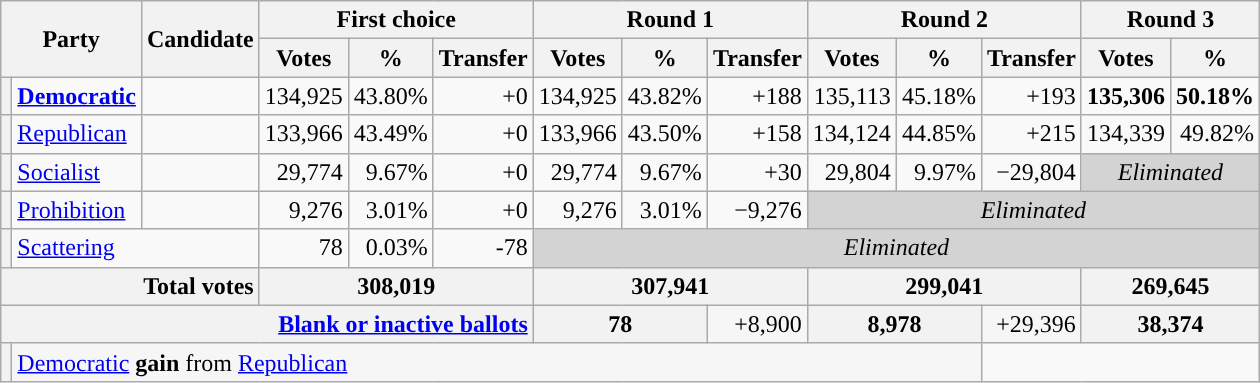<table class="wikitable sortable" style="text-align:right">
<tr>
<th colspan=2 rowspan=2>Party</th>
<th rowspan=2>Candidate</th>
<th colspan=3>First choice</th>
<th colspan=3>Round 1</th>
<th colspan=3>Round 2</th>
<th colspan=2>Round 3</th>
</tr>
<tr>
<th>Votes</th>
<th>%</th>
<th>Transfer</th>
<th>Votes</th>
<th>%</th>
<th>Transfer</th>
<th>Votes</th>
<th>%</th>
<th>Transfer</th>
<th>Votes</th>
<th>%</th>
</tr>
<tr>
<th style="background-color:"></th>
<td style="text-align:left"><strong><a href='#'>Democratic</a></strong></td>
<td style="text-align:left" scope="row"><strong></strong></td>
<td>134,925</td>
<td>43.80%</td>
<td>+0</td>
<td>134,925</td>
<td>43.82%</td>
<td>+188</td>
<td>135,113</td>
<td>45.18%</td>
<td>+193</td>
<td><strong>135,306</strong></td>
<td><strong>50.18%</strong></td>
</tr>
<tr>
<th style="background-color:"></th>
<td style="text-align:left"><a href='#'>Republican</a></td>
<td style="text-align:left" scope="row"></td>
<td>133,966</td>
<td>43.49%</td>
<td>+0</td>
<td>133,966</td>
<td>43.50%</td>
<td>+158</td>
<td>134,124</td>
<td>44.85%</td>
<td>+215</td>
<td>134,339</td>
<td>49.82%</td>
</tr>
<tr>
<th style="background-color:"></th>
<td style="text-align:left"><a href='#'>Socialist</a></td>
<td style="text-align:left" scope="row"></td>
<td>29,774</td>
<td>9.67%</td>
<td>+0</td>
<td>29,774</td>
<td>9.67%</td>
<td>+30</td>
<td>29,804</td>
<td>9.97%</td>
<td>−29,804</td>
<td colspan=3 style="background:lightgrey;text-align:center;"><em>Eliminated</em></td>
</tr>
<tr>
<th style="background-color:"></th>
<td style="text-align:left"><a href='#'>Prohibition</a></td>
<td style="text-align:left" scope="row"></td>
<td>9,276</td>
<td>3.01%</td>
<td>+0</td>
<td>9,276</td>
<td>3.01%</td>
<td>−9,276</td>
<td colspan=5 style="background:lightgrey;text-align:center;"><em>Eliminated</em></td>
</tr>
<tr>
<th style="background-color:"></th>
<td style="text-align:left" colspan=2><a href='#'>Scattering</a></td>
<td>78</td>
<td>0.03%</td>
<td>-78</td>
<td colspan="8" style="background:lightgrey; text-align:center;"><em>Eliminated</em></td>
</tr>
<tr class="sortbottom" style="background-color:#F6F6F6">
<th colspan=3 scope="row" style="text-align:right;"><strong>Total votes</strong></th>
<th colspan=3><strong>308,019</strong></th>
<th colspan=3><strong>307,941</strong></th>
<th colspan=3><strong>299,041</strong></th>
<th colspan=2><strong>269,645</strong></th>
</tr>
<tr class="sortbottom" style="background-color:#F6F6F6">
<th colspan=6 scope="row" style="text-align:right;"><a href='#'>Blank or inactive ballots</a></th>
<th colspan=2>78</th>
<td>+8,900</td>
<th colspan=2>8,978</th>
<td>+29,396</td>
<th colspan=2>38,374</th>
</tr>
<tr class="sortbottom" style="background:#f6f6f6;">
<th style="background-color:"></th>
<td style="text-align:left" colspan=10><a href='#'>Democratic</a> <strong>gain</strong> from <a href='#'>Republican</a></td>
</tr>
</table>
